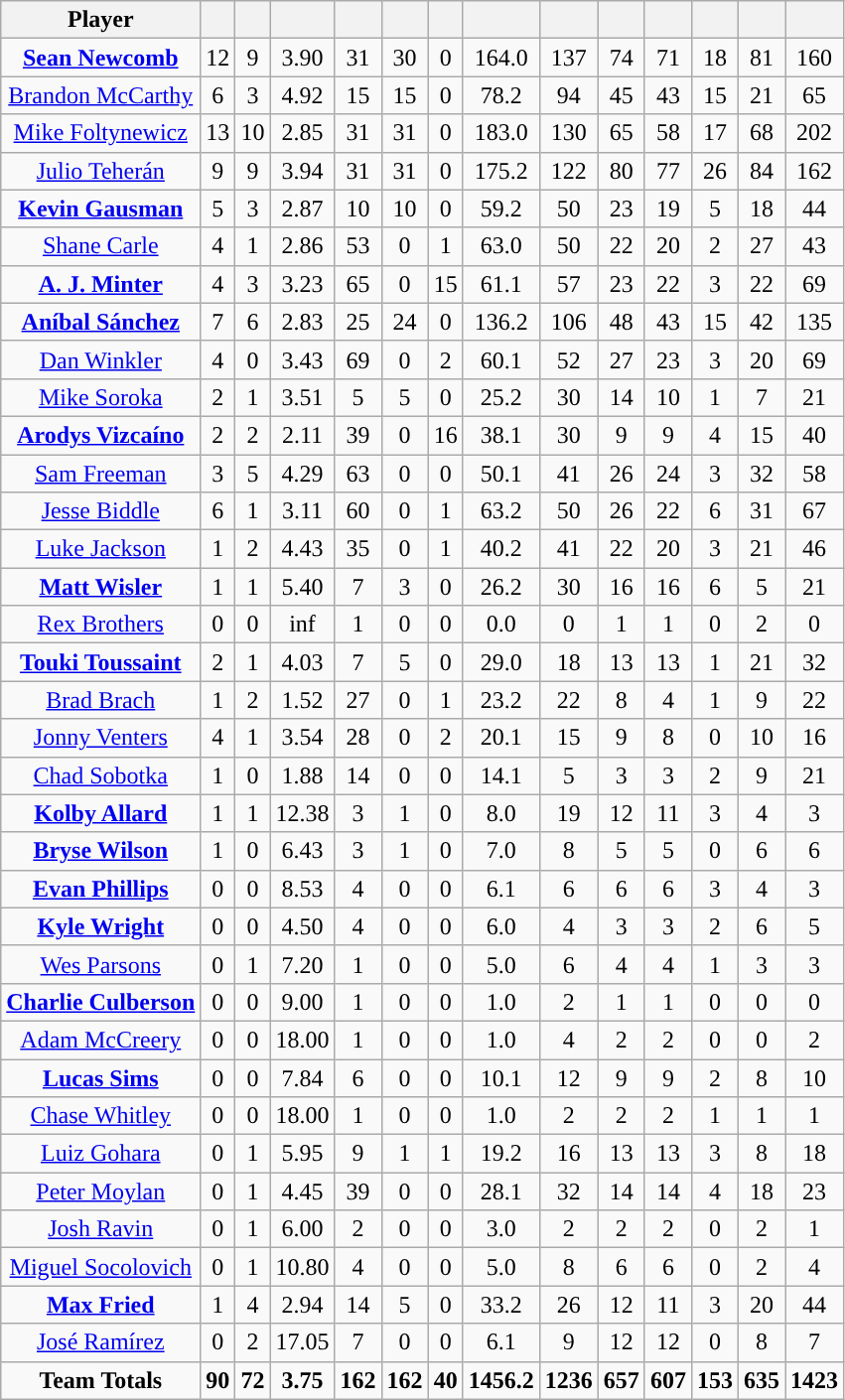<table class="wikitable sortable" style="text-align:center;">
<tr>
<th>Player</th>
<th></th>
<th></th>
<th></th>
<th></th>
<th></th>
<th></th>
<th></th>
<th></th>
<th></th>
<th></th>
<th></th>
<th></th>
<th></th>
</tr>
<tr |- class=="sortbottom">
<td><strong><a href='#'>Sean Newcomb</a></strong></td>
<td>12</td>
<td>9</td>
<td>3.90</td>
<td>31</td>
<td>30</td>
<td>0</td>
<td>164.0</td>
<td>137</td>
<td>74</td>
<td>71</td>
<td>18</td>
<td>81</td>
<td>160</td>
</tr>
<tr>
<td><a href='#'>Brandon McCarthy</a></td>
<td>6</td>
<td>3</td>
<td>4.92</td>
<td>15</td>
<td>15</td>
<td>0</td>
<td>78.2</td>
<td>94</td>
<td>45</td>
<td>43</td>
<td>15</td>
<td>21</td>
<td>65</td>
</tr>
<tr>
<td><a href='#'>Mike Foltynewicz</a></td>
<td>13</td>
<td>10</td>
<td>2.85</td>
<td>31</td>
<td>31</td>
<td>0</td>
<td>183.0</td>
<td>130</td>
<td>65</td>
<td>58</td>
<td>17</td>
<td>68</td>
<td>202</td>
</tr>
<tr>
<td><a href='#'>Julio Teherán</a></td>
<td>9</td>
<td>9</td>
<td>3.94</td>
<td>31</td>
<td>31</td>
<td>0</td>
<td>175.2</td>
<td>122</td>
<td>80</td>
<td>77</td>
<td>26</td>
<td>84</td>
<td>162</td>
</tr>
<tr>
<td><strong><a href='#'>Kevin Gausman</a></strong></td>
<td>5</td>
<td>3</td>
<td>2.87</td>
<td>10</td>
<td>10</td>
<td>0</td>
<td>59.2</td>
<td>50</td>
<td>23</td>
<td>19</td>
<td>5</td>
<td>18</td>
<td>44</td>
</tr>
<tr>
<td><a href='#'>Shane Carle</a></td>
<td>4</td>
<td>1</td>
<td>2.86</td>
<td>53</td>
<td>0</td>
<td>1</td>
<td>63.0</td>
<td>50</td>
<td>22</td>
<td>20</td>
<td>2</td>
<td>27</td>
<td>43</td>
</tr>
<tr>
<td><strong><a href='#'>A. J. Minter</a></strong></td>
<td>4</td>
<td>3</td>
<td>3.23</td>
<td>65</td>
<td>0</td>
<td>15</td>
<td>61.1</td>
<td>57</td>
<td>23</td>
<td>22</td>
<td>3</td>
<td>22</td>
<td>69</td>
</tr>
<tr>
<td><strong><a href='#'>Aníbal Sánchez</a></strong></td>
<td>7</td>
<td>6</td>
<td>2.83</td>
<td>25</td>
<td>24</td>
<td>0</td>
<td>136.2</td>
<td>106</td>
<td>48</td>
<td>43</td>
<td>15</td>
<td>42</td>
<td>135</td>
</tr>
<tr>
<td><a href='#'>Dan Winkler</a></td>
<td>4</td>
<td>0</td>
<td>3.43</td>
<td>69</td>
<td>0</td>
<td>2</td>
<td>60.1</td>
<td>52</td>
<td>27</td>
<td>23</td>
<td>3</td>
<td>20</td>
<td>69</td>
</tr>
<tr>
<td><a href='#'>Mike Soroka</a></td>
<td>2</td>
<td>1</td>
<td>3.51</td>
<td>5</td>
<td>5</td>
<td>0</td>
<td>25.2</td>
<td>30</td>
<td>14</td>
<td>10</td>
<td>1</td>
<td>7</td>
<td>21</td>
</tr>
<tr>
<td><strong><a href='#'>Arodys Vizcaíno</a></strong></td>
<td>2</td>
<td>2</td>
<td>2.11</td>
<td>39</td>
<td>0</td>
<td>16</td>
<td>38.1</td>
<td>30</td>
<td>9</td>
<td>9</td>
<td>4</td>
<td>15</td>
<td>40</td>
</tr>
<tr>
<td><a href='#'>Sam Freeman</a></td>
<td>3</td>
<td>5</td>
<td>4.29</td>
<td>63</td>
<td>0</td>
<td>0</td>
<td>50.1</td>
<td>41</td>
<td>26</td>
<td>24</td>
<td>3</td>
<td>32</td>
<td>58</td>
</tr>
<tr>
<td><a href='#'>Jesse Biddle</a></td>
<td>6</td>
<td>1</td>
<td>3.11</td>
<td>60</td>
<td>0</td>
<td>1</td>
<td>63.2</td>
<td>50</td>
<td>26</td>
<td>22</td>
<td>6</td>
<td>31</td>
<td>67</td>
</tr>
<tr>
<td><a href='#'>Luke Jackson</a></td>
<td>1</td>
<td>2</td>
<td>4.43</td>
<td>35</td>
<td>0</td>
<td>1</td>
<td>40.2</td>
<td>41</td>
<td>22</td>
<td>20</td>
<td>3</td>
<td>21</td>
<td>46</td>
</tr>
<tr>
<td><strong><a href='#'>Matt Wisler</a></strong></td>
<td>1</td>
<td>1</td>
<td>5.40</td>
<td>7</td>
<td>3</td>
<td>0</td>
<td>26.2</td>
<td>30</td>
<td>16</td>
<td>16</td>
<td>6</td>
<td>5</td>
<td>21</td>
</tr>
<tr>
<td><a href='#'>Rex Brothers</a></td>
<td>0</td>
<td>0</td>
<td>inf</td>
<td>1</td>
<td>0</td>
<td>0</td>
<td>0.0</td>
<td>0</td>
<td>1</td>
<td>1</td>
<td>0</td>
<td>2</td>
<td>0</td>
</tr>
<tr>
<td><strong><a href='#'>Touki Toussaint</a></strong></td>
<td>2</td>
<td>1</td>
<td>4.03</td>
<td>7</td>
<td>5</td>
<td>0</td>
<td>29.0</td>
<td>18</td>
<td>13</td>
<td>13</td>
<td>1</td>
<td>21</td>
<td>32</td>
</tr>
<tr>
<td><a href='#'>Brad Brach</a></td>
<td>1</td>
<td>2</td>
<td>1.52</td>
<td>27</td>
<td>0</td>
<td>1</td>
<td>23.2</td>
<td>22</td>
<td>8</td>
<td>4</td>
<td>1</td>
<td>9</td>
<td>22</td>
</tr>
<tr>
<td><a href='#'>Jonny Venters</a></td>
<td>4</td>
<td>1</td>
<td>3.54</td>
<td>28</td>
<td>0</td>
<td>2</td>
<td>20.1</td>
<td>15</td>
<td>9</td>
<td>8</td>
<td>0</td>
<td>10</td>
<td>16</td>
</tr>
<tr>
<td><a href='#'>Chad Sobotka</a></td>
<td>1</td>
<td>0</td>
<td>1.88</td>
<td>14</td>
<td>0</td>
<td>0</td>
<td>14.1</td>
<td>5</td>
<td>3</td>
<td>3</td>
<td>2</td>
<td>9</td>
<td>21</td>
</tr>
<tr>
<td><strong><a href='#'>Kolby Allard</a></strong></td>
<td>1</td>
<td>1</td>
<td>12.38</td>
<td>3</td>
<td>1</td>
<td>0</td>
<td>8.0</td>
<td>19</td>
<td>12</td>
<td>11</td>
<td>3</td>
<td>4</td>
<td>3</td>
</tr>
<tr>
<td><strong><a href='#'>Bryse Wilson</a></strong></td>
<td>1</td>
<td>0</td>
<td>6.43</td>
<td>3</td>
<td>1</td>
<td>0</td>
<td>7.0</td>
<td>8</td>
<td>5</td>
<td>5</td>
<td>0</td>
<td>6</td>
<td>6</td>
</tr>
<tr>
<td><strong><a href='#'>Evan Phillips</a></strong></td>
<td>0</td>
<td>0</td>
<td>8.53</td>
<td>4</td>
<td>0</td>
<td>0</td>
<td>6.1</td>
<td>6</td>
<td>6</td>
<td>6</td>
<td>3</td>
<td>4</td>
<td>3</td>
</tr>
<tr>
<td><strong><a href='#'>Kyle Wright</a></strong></td>
<td>0</td>
<td>0</td>
<td>4.50</td>
<td>4</td>
<td>0</td>
<td>0</td>
<td>6.0</td>
<td>4</td>
<td>3</td>
<td>3</td>
<td>2</td>
<td>6</td>
<td>5</td>
</tr>
<tr>
<td><a href='#'>Wes Parsons</a></td>
<td>0</td>
<td>1</td>
<td>7.20</td>
<td>1</td>
<td>0</td>
<td>0</td>
<td>5.0</td>
<td>6</td>
<td>4</td>
<td>4</td>
<td>1</td>
<td>3</td>
<td>3</td>
</tr>
<tr>
<td><strong><a href='#'>Charlie Culberson</a></strong></td>
<td>0</td>
<td>0</td>
<td>9.00</td>
<td>1</td>
<td>0</td>
<td>0</td>
<td>1.0</td>
<td>2</td>
<td>1</td>
<td>1</td>
<td>0</td>
<td>0</td>
<td>0</td>
</tr>
<tr>
<td><a href='#'>Adam McCreery</a></td>
<td>0</td>
<td>0</td>
<td>18.00</td>
<td>1</td>
<td>0</td>
<td>0</td>
<td>1.0</td>
<td>4</td>
<td>2</td>
<td>2</td>
<td>0</td>
<td>0</td>
<td>2</td>
</tr>
<tr>
<td><strong><a href='#'>Lucas Sims</a></strong></td>
<td>0</td>
<td>0</td>
<td>7.84</td>
<td>6</td>
<td>0</td>
<td>0</td>
<td>10.1</td>
<td>12</td>
<td>9</td>
<td>9</td>
<td>2</td>
<td>8</td>
<td>10</td>
</tr>
<tr>
<td><a href='#'>Chase Whitley</a></td>
<td>0</td>
<td>0</td>
<td>18.00</td>
<td>1</td>
<td>0</td>
<td>0</td>
<td>1.0</td>
<td>2</td>
<td>2</td>
<td>2</td>
<td>1</td>
<td>1</td>
<td>1</td>
</tr>
<tr>
<td><a href='#'>Luiz Gohara</a></td>
<td>0</td>
<td>1</td>
<td>5.95</td>
<td>9</td>
<td>1</td>
<td>1</td>
<td>19.2</td>
<td>16</td>
<td>13</td>
<td>13</td>
<td>3</td>
<td>8</td>
<td>18</td>
</tr>
<tr>
<td><a href='#'>Peter Moylan</a></td>
<td>0</td>
<td>1</td>
<td>4.45</td>
<td>39</td>
<td>0</td>
<td>0</td>
<td>28.1</td>
<td>32</td>
<td>14</td>
<td>14</td>
<td>4</td>
<td>18</td>
<td>23</td>
</tr>
<tr>
<td><a href='#'>Josh Ravin</a></td>
<td>0</td>
<td>1</td>
<td>6.00</td>
<td>2</td>
<td>0</td>
<td>0</td>
<td>3.0</td>
<td>2</td>
<td>2</td>
<td>2</td>
<td>0</td>
<td>2</td>
<td>1</td>
</tr>
<tr>
<td><a href='#'>Miguel Socolovich</a></td>
<td>0</td>
<td>1</td>
<td>10.80</td>
<td>4</td>
<td>0</td>
<td>0</td>
<td>5.0</td>
<td>8</td>
<td>6</td>
<td>6</td>
<td>0</td>
<td>2</td>
<td>4</td>
</tr>
<tr>
<td><strong><a href='#'>Max Fried</a></strong></td>
<td>1</td>
<td>4</td>
<td>2.94</td>
<td>14</td>
<td>5</td>
<td>0</td>
<td>33.2</td>
<td>26</td>
<td>12</td>
<td>11</td>
<td>3</td>
<td>20</td>
<td>44</td>
</tr>
<tr>
<td><a href='#'>José Ramírez</a></td>
<td>0</td>
<td>2</td>
<td>17.05</td>
<td>7</td>
<td>0</td>
<td>0</td>
<td>6.1</td>
<td>9</td>
<td>12</td>
<td>12</td>
<td>0</td>
<td>8</td>
<td>7</td>
</tr>
<tr>
<td><strong>Team Totals</strong></td>
<td><strong>90</strong></td>
<td><strong>72</strong></td>
<td><strong>3.75</strong></td>
<td><strong>162</strong></td>
<td><strong>162</strong></td>
<td><strong>40</strong></td>
<td><strong>1456.2</strong></td>
<td><strong>1236</strong></td>
<td><strong>657</strong></td>
<td><strong>607</strong></td>
<td><strong>153</strong></td>
<td><strong>635</strong></td>
<td><strong>1423</strong></td>
</tr>
</table>
